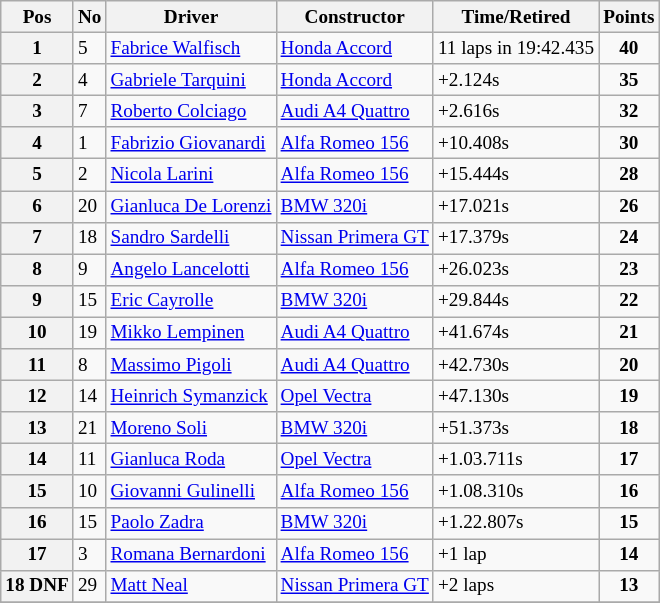<table class="wikitable" style="font-size: 80%;">
<tr>
<th>Pos</th>
<th>No</th>
<th>Driver</th>
<th>Constructor</th>
<th>Time/Retired</th>
<th>Points</th>
</tr>
<tr>
<th>1</th>
<td>5</td>
<td> <a href='#'>Fabrice Walfisch</a></td>
<td><a href='#'>Honda Accord</a></td>
<td>11 laps in 19:42.435</td>
<td style="text-align:center"><strong>40</strong></td>
</tr>
<tr>
<th>2</th>
<td>4</td>
<td> <a href='#'>Gabriele Tarquini</a></td>
<td><a href='#'>Honda Accord</a></td>
<td>+2.124s</td>
<td style="text-align:center"><strong>35</strong></td>
</tr>
<tr>
<th>3</th>
<td>7</td>
<td> <a href='#'>Roberto Colciago</a></td>
<td><a href='#'>Audi A4 Quattro</a></td>
<td>+2.616s</td>
<td style="text-align:center"><strong>32</strong></td>
</tr>
<tr>
<th>4</th>
<td>1</td>
<td> <a href='#'>Fabrizio Giovanardi</a></td>
<td><a href='#'>Alfa Romeo 156</a></td>
<td>+10.408s</td>
<td style="text-align:center"><strong>30</strong></td>
</tr>
<tr>
<th>5</th>
<td>2</td>
<td> <a href='#'>Nicola Larini</a></td>
<td><a href='#'>Alfa Romeo 156</a></td>
<td>+15.444s</td>
<td style="text-align:center"><strong>28</strong></td>
</tr>
<tr>
<th>6</th>
<td>20</td>
<td> <a href='#'>Gianluca De Lorenzi</a></td>
<td><a href='#'>BMW 320i</a></td>
<td>+17.021s</td>
<td style="text-align:center"><strong>26</strong></td>
</tr>
<tr>
<th>7</th>
<td>18</td>
<td> <a href='#'>Sandro Sardelli</a></td>
<td><a href='#'>Nissan Primera GT</a></td>
<td>+17.379s</td>
<td style="text-align:center"><strong>24</strong></td>
</tr>
<tr>
<th>8</th>
<td>9</td>
<td> <a href='#'>Angelo Lancelotti</a></td>
<td><a href='#'>Alfa Romeo 156</a></td>
<td>+26.023s</td>
<td style="text-align:center"><strong>23</strong></td>
</tr>
<tr>
<th>9</th>
<td>15</td>
<td> <a href='#'>Eric Cayrolle</a></td>
<td><a href='#'>BMW 320i</a></td>
<td>+29.844s</td>
<td style="text-align:center"><strong>22</strong></td>
</tr>
<tr>
<th>10</th>
<td>19</td>
<td> <a href='#'>Mikko Lempinen</a></td>
<td><a href='#'>Audi A4 Quattro</a></td>
<td>+41.674s</td>
<td style="text-align:center"><strong>21</strong></td>
</tr>
<tr>
<th>11</th>
<td>8</td>
<td> <a href='#'>Massimo Pigoli</a></td>
<td><a href='#'>Audi A4 Quattro</a></td>
<td>+42.730s</td>
<td style="text-align:center"><strong>20</strong></td>
</tr>
<tr>
<th>12</th>
<td>14</td>
<td> <a href='#'>Heinrich Symanzick</a></td>
<td><a href='#'>Opel Vectra</a></td>
<td>+47.130s</td>
<td style="text-align:center"><strong>19</strong></td>
</tr>
<tr>
<th>13</th>
<td>21</td>
<td> <a href='#'>Moreno Soli</a></td>
<td><a href='#'>BMW 320i</a></td>
<td>+51.373s</td>
<td style="text-align:center"><strong>18</strong></td>
</tr>
<tr>
<th>14</th>
<td>11</td>
<td> <a href='#'>Gianluca Roda</a></td>
<td><a href='#'>Opel Vectra</a></td>
<td>+1.03.711s</td>
<td style="text-align:center"><strong>17</strong></td>
</tr>
<tr>
<th>15</th>
<td>10</td>
<td> <a href='#'>Giovanni Gulinelli</a></td>
<td><a href='#'>Alfa Romeo 156</a></td>
<td>+1.08.310s</td>
<td style="text-align:center"><strong>16</strong></td>
</tr>
<tr>
<th>16</th>
<td>15</td>
<td> <a href='#'>Paolo Zadra</a></td>
<td><a href='#'>BMW 320i</a></td>
<td>+1.22.807s</td>
<td style="text-align:center"><strong>15</strong></td>
</tr>
<tr>
<th>17</th>
<td>3</td>
<td> <a href='#'>Romana Bernardoni</a></td>
<td><a href='#'>Alfa Romeo 156</a></td>
<td>+1 lap</td>
<td style="text-align:center"><strong>14</strong></td>
</tr>
<tr>
<th>18 DNF</th>
<td>29</td>
<td> <a href='#'>Matt Neal</a></td>
<td><a href='#'>Nissan Primera GT</a></td>
<td>+2 laps</td>
<td style="text-align:center"><strong>13</strong></td>
</tr>
<tr>
</tr>
</table>
